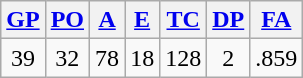<table class="wikitable">
<tr>
<th><a href='#'>GP</a></th>
<th><a href='#'>PO</a></th>
<th><a href='#'>A</a></th>
<th><a href='#'>E</a></th>
<th><a href='#'>TC</a></th>
<th><a href='#'>DP</a></th>
<th><a href='#'>FA</a></th>
</tr>
<tr align=center>
<td>39</td>
<td>32</td>
<td>78</td>
<td>18</td>
<td>128</td>
<td>2</td>
<td>.859</td>
</tr>
</table>
